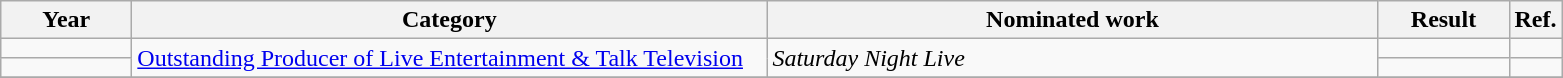<table class=wikitable>
<tr>
<th scope="col" style="width:5em;">Year</th>
<th scope="col" style="width:26em;">Category</th>
<th scope="col" style="width:25em;">Nominated work</th>
<th scope="col" style="width:5em;">Result</th>
<th>Ref.</th>
</tr>
<tr>
<td style="text-align:center;"></td>
<td rowspan=2><a href='#'>Outstanding Producer of Live Entertainment & Talk Television</a></td>
<td rowspan=2><em>Saturday Night Live</em></td>
<td></td>
<td></td>
</tr>
<tr>
<td></td>
<td></td>
<td></td>
</tr>
<tr>
</tr>
</table>
